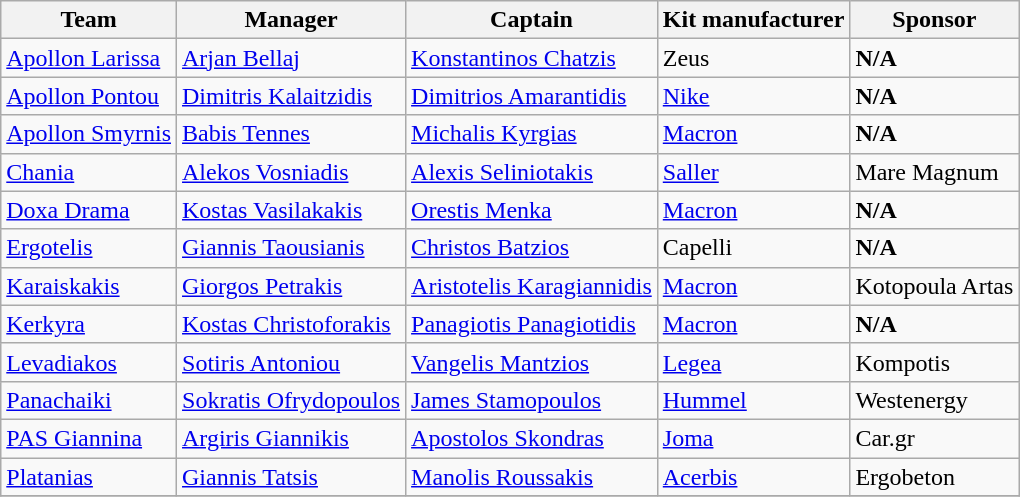<table class="wikitable sortable" style="text-align: left;">
<tr>
<th>Team</th>
<th>Manager</th>
<th>Captain</th>
<th>Kit manufacturer</th>
<th>Sponsor</th>
</tr>
<tr>
<td><a href='#'>Apollon Larissa</a></td>
<td> <a href='#'>Arjan Bellaj</a></td>
<td> <a href='#'>Konstantinos Chatzis</a></td>
<td>Zeus</td>
<td><strong>N/A</strong></td>
</tr>
<tr>
<td><a href='#'>Apollon Pontou</a></td>
<td> <a href='#'>Dimitris Kalaitzidis</a></td>
<td> <a href='#'>Dimitrios Amarantidis</a></td>
<td><a href='#'>Nike</a></td>
<td><strong>N/A</strong></td>
</tr>
<tr>
<td><a href='#'>Apollon Smyrnis</a></td>
<td> <a href='#'>Babis Tennes</a></td>
<td> <a href='#'>Michalis Kyrgias</a></td>
<td><a href='#'>Macron</a></td>
<td><strong>N/A</strong></td>
</tr>
<tr>
<td><a href='#'>Chania</a></td>
<td> <a href='#'>Alekos Vosniadis</a></td>
<td> <a href='#'>Alexis Seliniotakis</a></td>
<td><a href='#'>Saller</a></td>
<td>Mare Magnum</td>
</tr>
<tr>
<td><a href='#'>Doxa Drama</a></td>
<td> <a href='#'>Kostas Vasilakakis</a></td>
<td> <a href='#'>Orestis Menka</a></td>
<td><a href='#'>Macron</a></td>
<td><strong>N/A</strong></td>
</tr>
<tr>
<td><a href='#'>Ergotelis</a></td>
<td> <a href='#'>Giannis Taousianis</a></td>
<td> <a href='#'>Christos Batzios</a></td>
<td>Capelli</td>
<td><strong>N/A</strong></td>
</tr>
<tr>
<td><a href='#'>Karaiskakis</a></td>
<td> <a href='#'>Giorgos Petrakis</a></td>
<td> <a href='#'>Aristotelis Karagiannidis</a></td>
<td><a href='#'>Macron</a></td>
<td>Kotopoula Artas</td>
</tr>
<tr>
<td><a href='#'>Kerkyra</a></td>
<td> <a href='#'>Kostas Christoforakis</a></td>
<td> <a href='#'>Panagiotis Panagiotidis</a></td>
<td><a href='#'>Macron</a></td>
<td><strong>N/A</strong></td>
</tr>
<tr>
<td><a href='#'>Levadiakos</a></td>
<td> <a href='#'>Sotiris Antoniou</a></td>
<td> <a href='#'>Vangelis Mantzios</a></td>
<td><a href='#'>Legea</a></td>
<td>Kompotis</td>
</tr>
<tr>
<td><a href='#'>Panachaiki</a></td>
<td> <a href='#'>Sokratis Ofrydopoulos</a></td>
<td> <a href='#'>James Stamopoulos</a></td>
<td><a href='#'>Hummel</a></td>
<td>Westenergy</td>
</tr>
<tr>
<td><a href='#'>PAS Giannina</a></td>
<td> <a href='#'>Argiris Giannikis</a></td>
<td> <a href='#'>Apostolos Skondras</a></td>
<td><a href='#'>Joma</a></td>
<td>Car.gr</td>
</tr>
<tr>
<td><a href='#'>Platanias</a></td>
<td> <a href='#'>Giannis Tatsis</a></td>
<td> <a href='#'>Manolis Roussakis</a></td>
<td><a href='#'>Acerbis</a></td>
<td>Ergobeton</td>
</tr>
<tr>
</tr>
</table>
